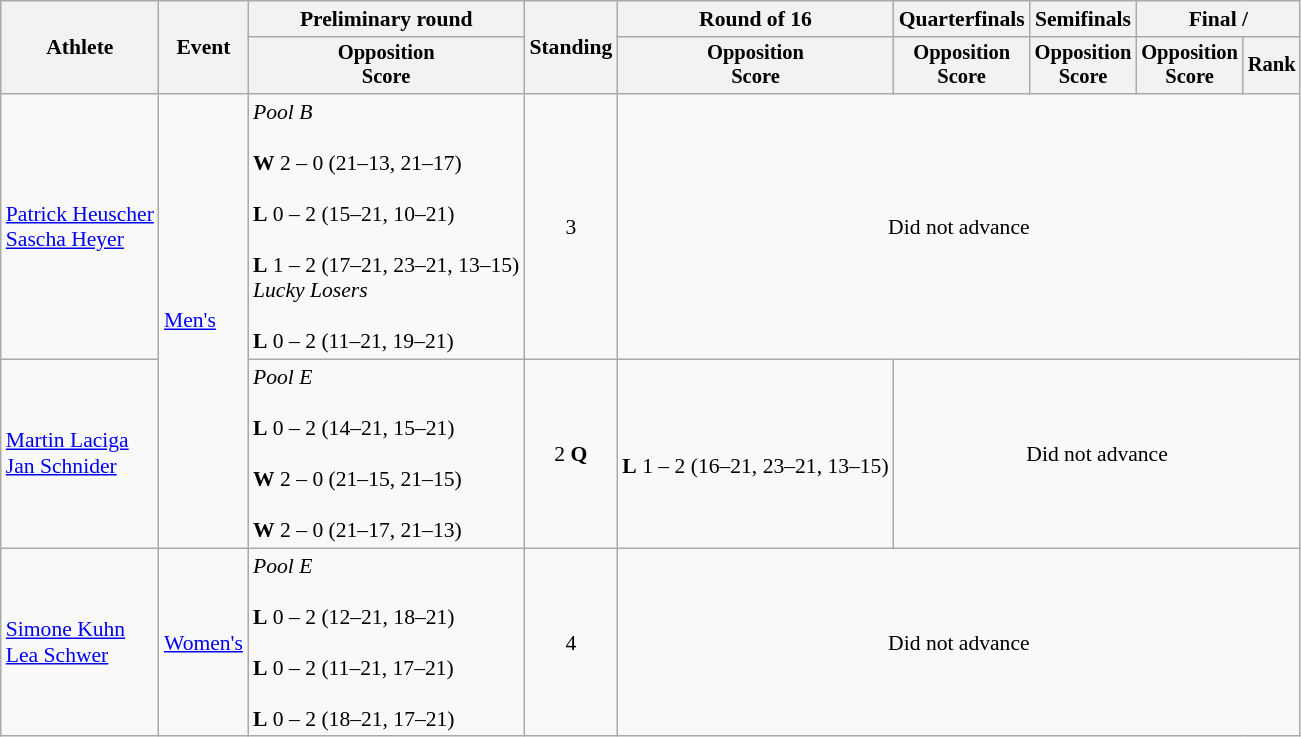<table class=wikitable style="font-size:90%">
<tr>
<th rowspan="2">Athlete</th>
<th rowspan="2">Event</th>
<th>Preliminary round</th>
<th rowspan="2">Standing</th>
<th>Round of 16</th>
<th>Quarterfinals</th>
<th>Semifinals</th>
<th colspan=2>Final / </th>
</tr>
<tr style="font-size:95%">
<th>Opposition<br>Score</th>
<th>Opposition<br>Score</th>
<th>Opposition<br>Score</th>
<th>Opposition<br>Score</th>
<th>Opposition<br>Score</th>
<th>Rank</th>
</tr>
<tr align=center>
<td align=left><a href='#'>Patrick Heuscher</a><br><a href='#'>Sascha Heyer</a></td>
<td align=left rowspan=2><a href='#'>Men's</a></td>
<td align=left><em>Pool B</em><br><br><strong>W</strong> 2 – 0 (21–13, 21–17)<br><br><strong>L</strong> 0 – 2 (15–21, 10–21)<br><br><strong>L</strong> 1 – 2 (17–21, 23–21, 13–15)<br><em>Lucky Losers</em><br><br><strong>L</strong> 0 – 2 (11–21, 19–21)</td>
<td>3</td>
<td colspan=5>Did not advance</td>
</tr>
<tr align=center>
<td align=left><a href='#'>Martin Laciga</a><br><a href='#'>Jan Schnider</a></td>
<td align=left><em>Pool E</em><br><br><strong>L</strong> 0 – 2 (14–21, 15–21)<br><br><strong>W</strong> 2 – 0 (21–15, 21–15)<br><br><strong>W</strong> 2 – 0 (21–17, 21–13)</td>
<td>2 <strong>Q</strong></td>
<td><br><strong>L</strong> 1 – 2 (16–21, 23–21, 13–15)</td>
<td colspan=4>Did not advance</td>
</tr>
<tr align=center>
<td align=left><a href='#'>Simone Kuhn</a><br><a href='#'>Lea Schwer</a></td>
<td align=left><a href='#'>Women's</a></td>
<td align=left><em>Pool E</em><br><br><strong>L</strong> 0 – 2 (12–21, 18–21)<br><br><strong>L</strong> 0 – 2 (11–21, 17–21)<br><br><strong>L</strong> 0 – 2 (18–21, 17–21)</td>
<td>4</td>
<td colspan=5>Did not advance</td>
</tr>
</table>
